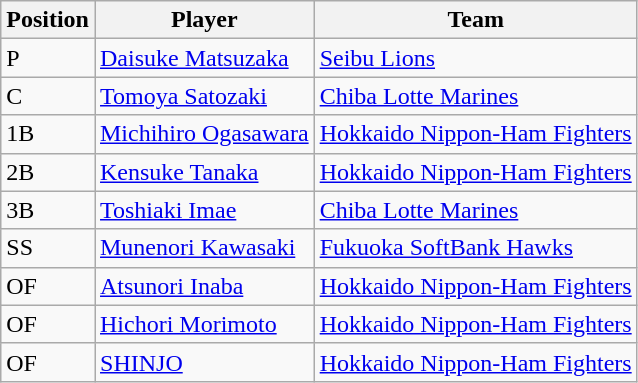<table class="wikitable">
<tr>
<th>Position</th>
<th>Player</th>
<th>Team</th>
</tr>
<tr>
<td>P</td>
<td><a href='#'>Daisuke Matsuzaka</a></td>
<td><a href='#'>Seibu Lions</a></td>
</tr>
<tr>
<td>C</td>
<td><a href='#'>Tomoya Satozaki</a></td>
<td><a href='#'>Chiba Lotte Marines</a></td>
</tr>
<tr>
<td>1B</td>
<td><a href='#'>Michihiro Ogasawara</a></td>
<td><a href='#'>Hokkaido Nippon-Ham Fighters</a></td>
</tr>
<tr>
<td>2B</td>
<td><a href='#'>Kensuke Tanaka</a></td>
<td><a href='#'>Hokkaido Nippon-Ham Fighters</a></td>
</tr>
<tr>
<td>3B</td>
<td><a href='#'>Toshiaki Imae</a></td>
<td><a href='#'>Chiba Lotte Marines</a></td>
</tr>
<tr>
<td>SS</td>
<td><a href='#'>Munenori Kawasaki</a></td>
<td><a href='#'>Fukuoka SoftBank Hawks</a></td>
</tr>
<tr>
<td>OF</td>
<td><a href='#'>Atsunori Inaba</a></td>
<td><a href='#'>Hokkaido Nippon-Ham Fighters</a></td>
</tr>
<tr>
<td>OF</td>
<td><a href='#'>Hichori Morimoto</a></td>
<td><a href='#'>Hokkaido Nippon-Ham Fighters</a></td>
</tr>
<tr>
<td>OF</td>
<td><a href='#'>SHINJO</a></td>
<td><a href='#'>Hokkaido Nippon-Ham Fighters</a></td>
</tr>
</table>
